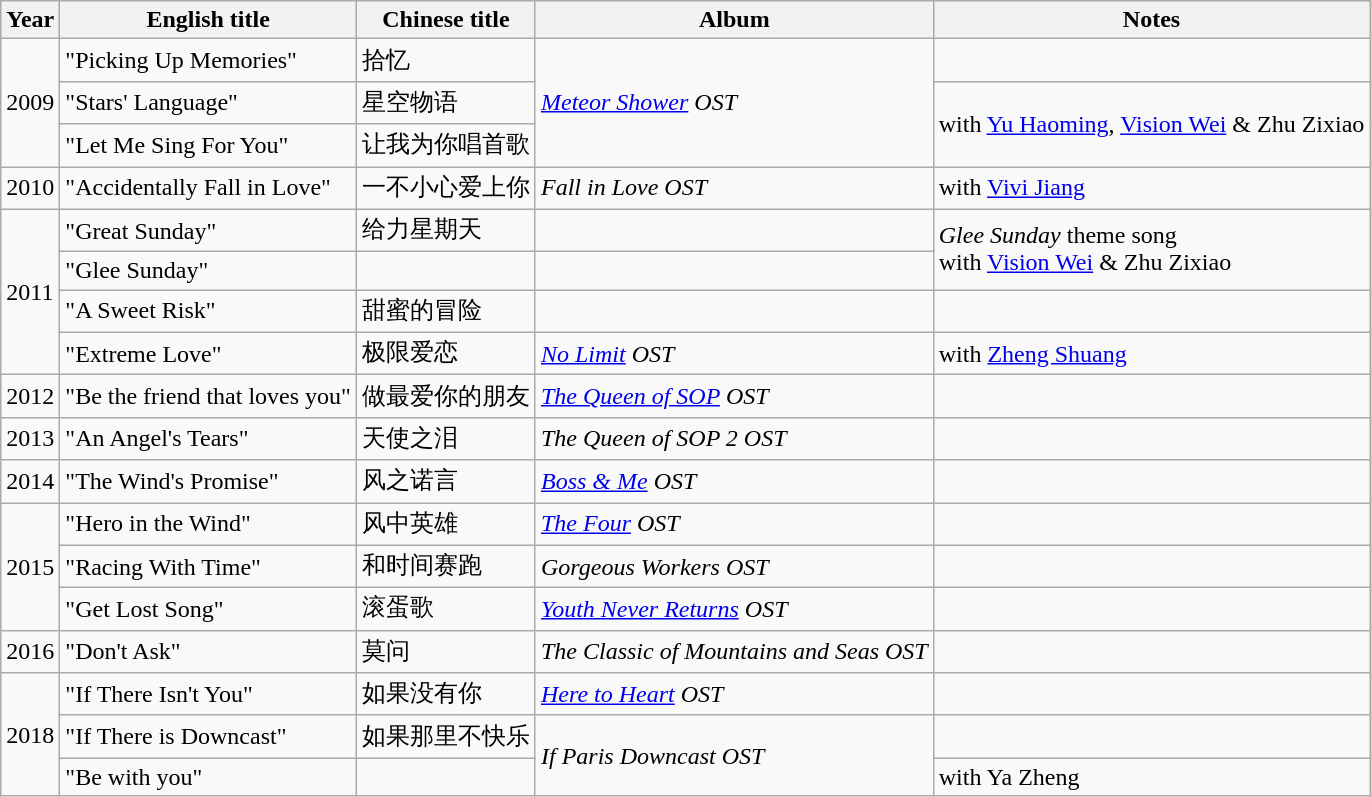<table class="wikitable sortable">
<tr>
<th>Year</th>
<th>English title</th>
<th>Chinese title</th>
<th>Album</th>
<th>Notes</th>
</tr>
<tr>
<td rowspan=3>2009</td>
<td>"Picking Up Memories"</td>
<td>拾忆</td>
<td rowspan=3><em><a href='#'>Meteor Shower</a> OST</em></td>
<td></td>
</tr>
<tr>
<td>"Stars' Language"</td>
<td>星空物语</td>
<td rowspan=2>with <a href='#'>Yu Haoming</a>, <a href='#'>Vision Wei</a> & Zhu Zixiao</td>
</tr>
<tr>
<td>"Let Me Sing For You"</td>
<td>让我为你唱首歌</td>
</tr>
<tr>
<td>2010</td>
<td>"Accidentally Fall in Love"</td>
<td>一不小心爱上你</td>
<td><em>Fall in Love OST</em></td>
<td>with <a href='#'>Vivi Jiang</a></td>
</tr>
<tr>
<td rowspan=4>2011</td>
<td>"Great Sunday"</td>
<td>给力星期天</td>
<td></td>
<td rowspan=2><em>Glee Sunday</em> theme song<br>with <a href='#'>Vision Wei</a> & Zhu Zixiao</td>
</tr>
<tr>
<td>"Glee Sunday"</td>
<td></td>
<td></td>
</tr>
<tr>
<td>"A Sweet Risk"</td>
<td>甜蜜的冒险</td>
<td></td>
<td></td>
</tr>
<tr>
<td>"Extreme Love"</td>
<td>极限爱恋</td>
<td><em><a href='#'>No Limit</a> OST </em></td>
<td>with <a href='#'>Zheng Shuang</a></td>
</tr>
<tr>
<td>2012</td>
<td>"Be the friend that loves you"</td>
<td>做最爱你的朋友</td>
<td><em><a href='#'>The Queen of SOP</a> OST</em></td>
<td></td>
</tr>
<tr>
<td>2013</td>
<td>"An Angel's Tears"</td>
<td>天使之泪</td>
<td><em>The Queen of SOP 2 OST</em></td>
<td></td>
</tr>
<tr>
<td>2014</td>
<td>"The Wind's Promise"</td>
<td>风之诺言</td>
<td><em><a href='#'>Boss & Me</a> OST</em></td>
<td></td>
</tr>
<tr>
<td rowspan=3>2015</td>
<td>"Hero in the Wind"</td>
<td>风中英雄</td>
<td><em><a href='#'>The Four</a> OST</em></td>
<td></td>
</tr>
<tr>
<td>"Racing With Time"</td>
<td>和时间赛跑</td>
<td><em>Gorgeous Workers OST</em></td>
<td></td>
</tr>
<tr>
<td>"Get Lost Song"</td>
<td>滚蛋歌</td>
<td><em><a href='#'>Youth Never Returns</a> OST</em></td>
<td></td>
</tr>
<tr>
<td>2016</td>
<td>"Don't Ask"</td>
<td>莫问</td>
<td><em>The Classic of Mountains and Seas OST</em></td>
<td></td>
</tr>
<tr>
<td rowspan=3>2018</td>
<td>"If There Isn't You"</td>
<td>如果没有你</td>
<td><em><a href='#'>Here to Heart</a> OST</em></td>
<td></td>
</tr>
<tr>
<td>"If There is Downcast"</td>
<td>如果那里不快乐</td>
<td rowspan=2><em>If Paris Downcast OST</em></td>
<td></td>
</tr>
<tr>
<td>"Be with you"</td>
<td></td>
<td>with Ya Zheng</td>
</tr>
</table>
